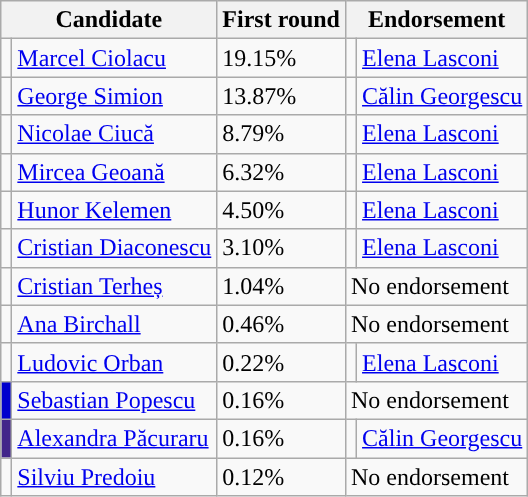<table class="wikitable sortable">
<tr>
<th colspan="2">Candidate</th>
<th>First round</th>
<th colspan="2">Endorsement</th>
</tr>
<tr>
<td style="background-color: "></td>
<td><a href='#'>Marcel Ciolacu</a></td>
<td>19.15%</td>
<td style="background-color: "></td>
<td><a href='#'>Elena Lasconi</a></td>
</tr>
<tr>
<td style="background-color: "></td>
<td><a href='#'>George Simion</a></td>
<td>13.87%</td>
<td style="background-color: "></td>
<td><a href='#'>Călin Georgescu</a></td>
</tr>
<tr>
<td style="background-color: "></td>
<td><a href='#'>Nicolae Ciucă</a></td>
<td>8.79%</td>
<td style="background-color: "></td>
<td><a href='#'>Elena Lasconi</a></td>
</tr>
<tr>
<td style="background-color: "></td>
<td><a href='#'>Mircea Geoană</a></td>
<td>6.32%</td>
<td style="background-color: "></td>
<td><a href='#'>Elena Lasconi</a></td>
</tr>
<tr>
<td style="background-color: "></td>
<td><a href='#'>Hunor Kelemen</a></td>
<td>4.50%</td>
<td style="background-color: "></td>
<td><a href='#'>Elena Lasconi</a></td>
</tr>
<tr>
<td style="background-color: "></td>
<td><a href='#'>Cristian Diaconescu</a></td>
<td>3.10%</td>
<td style="background-color: "></td>
<td><a href='#'>Elena Lasconi</a></td>
</tr>
<tr>
<td style="background-color: "></td>
<td><a href='#'>Cristian Terheș</a></td>
<td>1.04%</td>
<td colspan=2>No endorsement</td>
</tr>
<tr>
<td style="background-color: "></td>
<td><a href='#'>Ana Birchall</a></td>
<td>0.46%</td>
<td colspan=2>No endorsement</td>
</tr>
<tr>
<td style="background-color: "></td>
<td><a href='#'>Ludovic Orban</a></td>
<td>0.22%</td>
<td style="background-color: "></td>
<td><a href='#'>Elena Lasconi</a></td>
</tr>
<tr>
<td bgcolor="MediumBlue"></td>
<td><a href='#'>Sebastian Popescu</a></td>
<td>0.16%</td>
<td colspan=2>No endorsement</td>
</tr>
<tr>
<td style="background-color: #42268A;"></td>
<td><a href='#'>Alexandra Păcuraru</a></td>
<td>0.16%</td>
<td style="background-color: "></td>
<td><a href='#'>Călin Georgescu</a></td>
</tr>
<tr>
<td style="background-color: "></td>
<td><a href='#'>Silviu Predoiu</a></td>
<td>0.12%</td>
<td colspan=2>No endorsement</td>
</tr>
</table>
